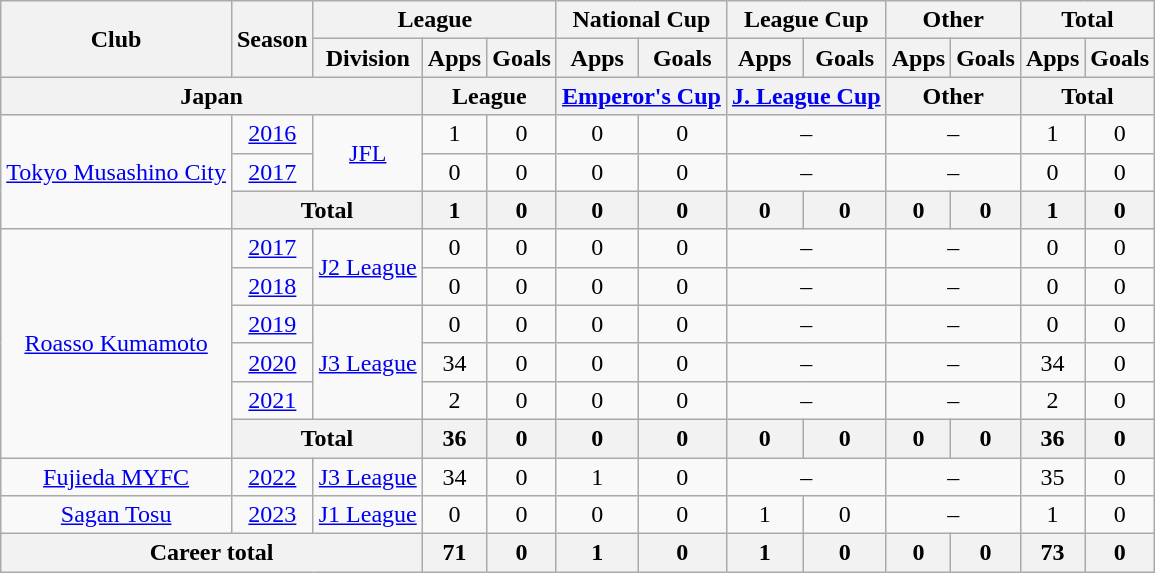<table class="wikitable" style="text-align: center">
<tr>
<th rowspan="2">Club</th>
<th rowspan="2">Season</th>
<th colspan="3">League</th>
<th colspan="2">National Cup</th>
<th colspan="2">League Cup</th>
<th colspan="2">Other</th>
<th colspan="2">Total</th>
</tr>
<tr>
<th>Division</th>
<th>Apps</th>
<th>Goals</th>
<th>Apps</th>
<th>Goals</th>
<th>Apps</th>
<th>Goals</th>
<th>Apps</th>
<th>Goals</th>
<th>Apps</th>
<th>Goals</th>
</tr>
<tr>
<th colspan=3>Japan</th>
<th colspan=2>League</th>
<th colspan=2><a href='#'>Emperor's Cup</a></th>
<th colspan=2><a href='#'>J. League Cup</a></th>
<th colspan=2>Other</th>
<th colspan=2>Total</th>
</tr>
<tr>
<td rowspan="3"><a href='#'>Tokyo Musashino City</a></td>
<td><a href='#'>2016</a></td>
<td rowspan="2"><a href='#'>JFL</a></td>
<td>1</td>
<td>0</td>
<td>0</td>
<td>0</td>
<td colspan="2">–</td>
<td colspan="2">–</td>
<td>1</td>
<td>0</td>
</tr>
<tr>
<td><a href='#'>2017</a></td>
<td>0</td>
<td>0</td>
<td>0</td>
<td>0</td>
<td colspan="2">–</td>
<td colspan="2">–</td>
<td>0</td>
<td>0</td>
</tr>
<tr>
<th colspan=2>Total</th>
<th>1</th>
<th>0</th>
<th>0</th>
<th>0</th>
<th>0</th>
<th>0</th>
<th>0</th>
<th>0</th>
<th>1</th>
<th>0</th>
</tr>
<tr>
<td rowspan="6"><a href='#'>Roasso Kumamoto</a></td>
<td><a href='#'>2017</a></td>
<td rowspan="2"><a href='#'>J2 League</a></td>
<td>0</td>
<td>0</td>
<td>0</td>
<td>0</td>
<td colspan="2">–</td>
<td colspan="2">–</td>
<td>0</td>
<td>0</td>
</tr>
<tr>
<td><a href='#'>2018</a></td>
<td>0</td>
<td>0</td>
<td>0</td>
<td>0</td>
<td colspan="2">–</td>
<td colspan="2">–</td>
<td>0</td>
<td>0</td>
</tr>
<tr>
<td><a href='#'>2019</a></td>
<td rowspan="3"><a href='#'>J3 League</a></td>
<td>0</td>
<td>0</td>
<td>0</td>
<td>0</td>
<td colspan="2">–</td>
<td colspan="2">–</td>
<td>0</td>
<td>0</td>
</tr>
<tr>
<td><a href='#'>2020</a></td>
<td>34</td>
<td>0</td>
<td>0</td>
<td>0</td>
<td colspan="2">–</td>
<td colspan="2">–</td>
<td>34</td>
<td>0</td>
</tr>
<tr>
<td><a href='#'>2021</a></td>
<td>2</td>
<td>0</td>
<td>0</td>
<td>0</td>
<td colspan="2">–</td>
<td colspan="2">–</td>
<td>2</td>
<td>0</td>
</tr>
<tr>
<th colspan=2>Total</th>
<th>36</th>
<th>0</th>
<th>0</th>
<th>0</th>
<th>0</th>
<th>0</th>
<th>0</th>
<th>0</th>
<th>36</th>
<th>0</th>
</tr>
<tr>
<td><a href='#'>Fujieda MYFC</a></td>
<td><a href='#'>2022</a></td>
<td><a href='#'>J3 League</a></td>
<td>34</td>
<td>0</td>
<td>1</td>
<td>0</td>
<td colspan="2">–</td>
<td colspan="2">–</td>
<td>35</td>
<td>0</td>
</tr>
<tr>
<td><a href='#'>Sagan Tosu</a></td>
<td><a href='#'>2023</a></td>
<td><a href='#'>J1 League</a></td>
<td>0</td>
<td>0</td>
<td>0</td>
<td>0</td>
<td>1</td>
<td>0</td>
<td colspan="2">–</td>
<td>1</td>
<td>0</td>
</tr>
<tr>
<th colspan=3>Career total</th>
<th>71</th>
<th>0</th>
<th>1</th>
<th>0</th>
<th>1</th>
<th>0</th>
<th>0</th>
<th>0</th>
<th>73</th>
<th>0</th>
</tr>
</table>
